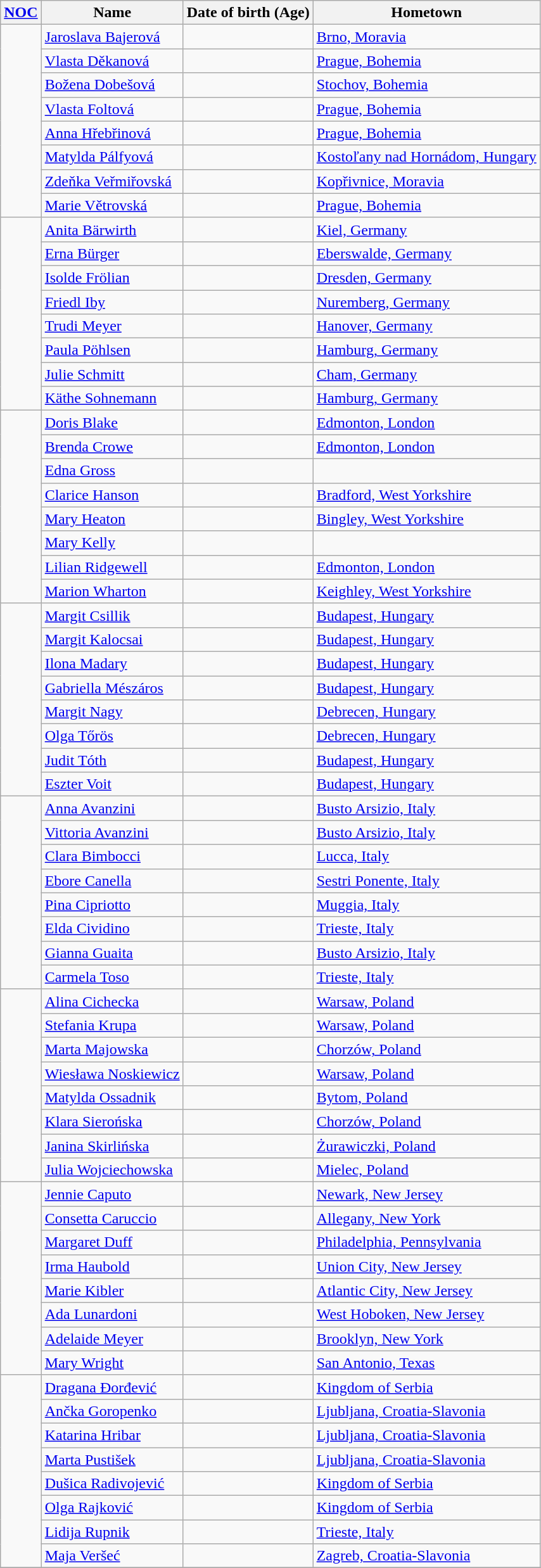<table class="wikitable sortable">
<tr>
<th><a href='#'>NOC</a></th>
<th>Name</th>
<th>Date of birth (Age)</th>
<th>Hometown</th>
</tr>
<tr>
<td rowspan="8"></td>
<td><a href='#'>Jaroslava Bajerová</a></td>
<td></td>
<td><a href='#'>Brno, Moravia</a></td>
</tr>
<tr>
<td><a href='#'>Vlasta Děkanová</a></td>
<td></td>
<td><a href='#'>Prague, Bohemia</a></td>
</tr>
<tr>
<td><a href='#'>Božena Dobešová</a></td>
<td></td>
<td><a href='#'>Stochov, Bohemia</a></td>
</tr>
<tr>
<td><a href='#'>Vlasta Foltová</a></td>
<td></td>
<td><a href='#'>Prague, Bohemia</a></td>
</tr>
<tr>
<td><a href='#'>Anna Hřebřinová</a></td>
<td></td>
<td><a href='#'>Prague, Bohemia</a></td>
</tr>
<tr>
<td><a href='#'>Matylda Pálfyová</a></td>
<td></td>
<td><a href='#'>Kostoľany nad Hornádom, Hungary</a></td>
</tr>
<tr>
<td><a href='#'>Zdeňka Veřmiřovská</a></td>
<td></td>
<td><a href='#'>Kopřivnice, Moravia</a></td>
</tr>
<tr>
<td><a href='#'>Marie Větrovská</a></td>
<td></td>
<td><a href='#'>Prague, Bohemia</a></td>
</tr>
<tr>
<td rowspan="8"></td>
<td><a href='#'>Anita Bärwirth</a></td>
<td></td>
<td><a href='#'>Kiel, Germany</a></td>
</tr>
<tr>
<td><a href='#'>Erna Bürger</a></td>
<td></td>
<td><a href='#'>Eberswalde, Germany</a></td>
</tr>
<tr>
<td><a href='#'>Isolde Frölian</a></td>
<td></td>
<td><a href='#'>Dresden, Germany</a></td>
</tr>
<tr>
<td><a href='#'>Friedl Iby</a></td>
<td></td>
<td><a href='#'>Nuremberg, Germany</a></td>
</tr>
<tr>
<td><a href='#'>Trudi Meyer</a></td>
<td></td>
<td><a href='#'>Hanover, Germany</a></td>
</tr>
<tr>
<td><a href='#'>Paula Pöhlsen</a></td>
<td></td>
<td><a href='#'>Hamburg, Germany</a></td>
</tr>
<tr>
<td><a href='#'>Julie Schmitt</a></td>
<td></td>
<td><a href='#'>Cham, Germany</a></td>
</tr>
<tr>
<td><a href='#'>Käthe Sohnemann</a></td>
<td></td>
<td><a href='#'>Hamburg, Germany</a></td>
</tr>
<tr>
<td rowspan="8"></td>
<td><a href='#'>Doris Blake</a></td>
<td></td>
<td><a href='#'>Edmonton, London</a></td>
</tr>
<tr>
<td><a href='#'>Brenda Crowe</a></td>
<td></td>
<td><a href='#'>Edmonton, London</a></td>
</tr>
<tr>
<td><a href='#'>Edna Gross</a></td>
<td></td>
<td></td>
</tr>
<tr>
<td><a href='#'>Clarice Hanson</a></td>
<td></td>
<td><a href='#'>Bradford, West Yorkshire</a></td>
</tr>
<tr>
<td><a href='#'>Mary Heaton</a></td>
<td></td>
<td><a href='#'>Bingley, West Yorkshire</a></td>
</tr>
<tr>
<td><a href='#'>Mary Kelly</a></td>
<td></td>
<td></td>
</tr>
<tr>
<td><a href='#'>Lilian Ridgewell</a></td>
<td></td>
<td><a href='#'>Edmonton, London</a></td>
</tr>
<tr>
<td><a href='#'>Marion Wharton</a></td>
<td></td>
<td><a href='#'>Keighley, West Yorkshire</a></td>
</tr>
<tr>
<td rowspan="8"></td>
<td><a href='#'>Margit Csillik</a></td>
<td></td>
<td><a href='#'>Budapest, Hungary</a></td>
</tr>
<tr>
<td><a href='#'>Margit Kalocsai</a></td>
<td></td>
<td><a href='#'>Budapest, Hungary</a></td>
</tr>
<tr>
<td><a href='#'>Ilona Madary</a></td>
<td></td>
<td><a href='#'>Budapest, Hungary</a></td>
</tr>
<tr>
<td><a href='#'>Gabriella Mészáros</a></td>
<td></td>
<td><a href='#'>Budapest, Hungary</a></td>
</tr>
<tr>
<td><a href='#'>Margit Nagy</a></td>
<td></td>
<td><a href='#'>Debrecen, Hungary</a></td>
</tr>
<tr>
<td><a href='#'>Olga Tőrös</a></td>
<td></td>
<td><a href='#'>Debrecen, Hungary</a></td>
</tr>
<tr>
<td><a href='#'>Judit Tóth</a></td>
<td></td>
<td><a href='#'>Budapest, Hungary</a></td>
</tr>
<tr>
<td><a href='#'>Eszter Voit</a></td>
<td></td>
<td><a href='#'>Budapest, Hungary</a></td>
</tr>
<tr>
<td rowspan="8"></td>
<td><a href='#'>Anna Avanzini</a></td>
<td></td>
<td><a href='#'>Busto Arsizio, Italy</a></td>
</tr>
<tr>
<td><a href='#'>Vittoria Avanzini</a></td>
<td></td>
<td><a href='#'>Busto Arsizio, Italy</a></td>
</tr>
<tr>
<td><a href='#'>Clara Bimbocci</a></td>
<td></td>
<td><a href='#'>Lucca, Italy</a></td>
</tr>
<tr>
<td><a href='#'>Ebore Canella</a></td>
<td></td>
<td><a href='#'>Sestri Ponente, Italy</a></td>
</tr>
<tr>
<td><a href='#'>Pina Cipriotto</a></td>
<td></td>
<td><a href='#'>Muggia, Italy</a></td>
</tr>
<tr>
<td><a href='#'>Elda Cividino</a></td>
<td></td>
<td><a href='#'>Trieste, Italy</a></td>
</tr>
<tr>
<td><a href='#'>Gianna Guaita</a></td>
<td></td>
<td><a href='#'>Busto Arsizio, Italy</a></td>
</tr>
<tr>
<td><a href='#'>Carmela Toso</a></td>
<td></td>
<td><a href='#'>Trieste, Italy</a></td>
</tr>
<tr>
<td rowspan="8"></td>
<td><a href='#'>Alina Cichecka</a></td>
<td></td>
<td><a href='#'>Warsaw, Poland</a></td>
</tr>
<tr>
<td><a href='#'>Stefania Krupa</a></td>
<td></td>
<td><a href='#'>Warsaw, Poland</a></td>
</tr>
<tr>
<td><a href='#'>Marta Majowska</a></td>
<td></td>
<td><a href='#'>Chorzów, Poland</a></td>
</tr>
<tr>
<td><a href='#'>Wiesława Noskiewicz</a></td>
<td></td>
<td><a href='#'>Warsaw, Poland</a></td>
</tr>
<tr>
<td><a href='#'>Matylda Ossadnik</a></td>
<td></td>
<td><a href='#'>Bytom, Poland</a></td>
</tr>
<tr>
<td><a href='#'>Klara Sierońska</a></td>
<td></td>
<td><a href='#'>Chorzów, Poland</a></td>
</tr>
<tr>
<td><a href='#'>Janina Skirlińska</a></td>
<td></td>
<td><a href='#'>Żurawiczki, Poland</a></td>
</tr>
<tr>
<td><a href='#'>Julia Wojciechowska</a></td>
<td></td>
<td><a href='#'>Mielec, Poland</a></td>
</tr>
<tr>
<td rowspan="8"></td>
<td><a href='#'>Jennie Caputo</a></td>
<td></td>
<td><a href='#'>Newark, New Jersey</a></td>
</tr>
<tr>
<td><a href='#'>Consetta Caruccio</a></td>
<td></td>
<td><a href='#'>Allegany, New York</a></td>
</tr>
<tr>
<td><a href='#'>Margaret Duff</a></td>
<td></td>
<td><a href='#'>Philadelphia, Pennsylvania</a></td>
</tr>
<tr>
<td><a href='#'>Irma Haubold</a></td>
<td></td>
<td><a href='#'>Union City, New Jersey</a></td>
</tr>
<tr>
<td><a href='#'>Marie Kibler</a></td>
<td></td>
<td><a href='#'>Atlantic City, New Jersey</a></td>
</tr>
<tr>
<td><a href='#'>Ada Lunardoni</a></td>
<td></td>
<td><a href='#'>West Hoboken, New Jersey</a></td>
</tr>
<tr>
<td><a href='#'>Adelaide Meyer</a></td>
<td></td>
<td><a href='#'>Brooklyn, New York</a></td>
</tr>
<tr>
<td><a href='#'>Mary Wright</a></td>
<td></td>
<td><a href='#'>San Antonio, Texas</a></td>
</tr>
<tr>
<td rowspan="8"></td>
<td><a href='#'>Dragana Đorđević</a></td>
<td></td>
<td><a href='#'>Kingdom of Serbia</a></td>
</tr>
<tr>
<td><a href='#'>Ančka Goropenko</a></td>
<td></td>
<td><a href='#'>Ljubljana, Croatia-Slavonia</a></td>
</tr>
<tr>
<td><a href='#'>Katarina Hribar</a></td>
<td></td>
<td><a href='#'>Ljubljana, Croatia-Slavonia</a></td>
</tr>
<tr>
<td><a href='#'>Marta Pustišek</a></td>
<td></td>
<td><a href='#'>Ljubljana, Croatia-Slavonia</a></td>
</tr>
<tr>
<td><a href='#'>Dušica Radivojević</a></td>
<td></td>
<td><a href='#'>Kingdom of Serbia</a></td>
</tr>
<tr>
<td><a href='#'>Olga Rajković</a></td>
<td></td>
<td><a href='#'>Kingdom of Serbia</a></td>
</tr>
<tr>
<td><a href='#'>Lidija Rupnik</a></td>
<td></td>
<td><a href='#'>Trieste, Italy</a></td>
</tr>
<tr>
<td><a href='#'>Maja Veršeć</a></td>
<td></td>
<td><a href='#'>Zagreb, Croatia-Slavonia</a></td>
</tr>
<tr>
</tr>
</table>
